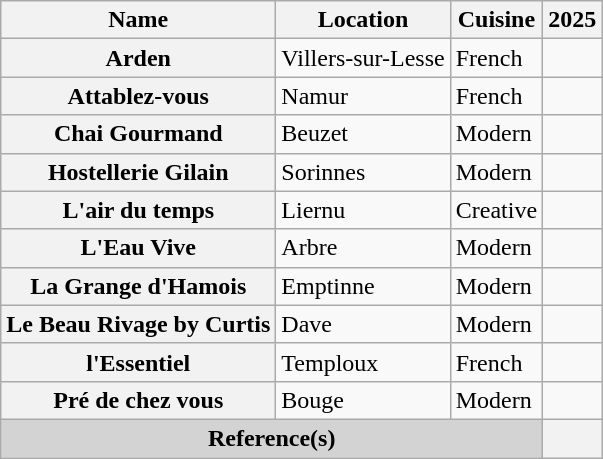<table class="wikitable sortable plainrowheaders" style="text-align:left;">
<tr>
<th scope="col">Name</th>
<th scope="col">Location</th>
<th scope="col">Cuisine</th>
<th>2025</th>
</tr>
<tr>
<th scope="row">Arden</th>
<td>Villers-sur-Lesse</td>
<td>French</td>
<td></td>
</tr>
<tr>
<th scope="row">Attablez-vous</th>
<td>Namur</td>
<td>French</td>
<td></td>
</tr>
<tr>
<th scope="row">Chai Gourmand</th>
<td>Beuzet</td>
<td>Modern</td>
<td></td>
</tr>
<tr>
<th scope="row">Hostellerie Gilain</th>
<td>Sorinnes</td>
<td>Modern</td>
<td></td>
</tr>
<tr>
<th scope="row">L'air du temps</th>
<td>Liernu</td>
<td>Creative</td>
<td></td>
</tr>
<tr>
<th scope="row">L'Eau Vive</th>
<td>Arbre</td>
<td>Modern</td>
<td></td>
</tr>
<tr>
<th scope="row">La Grange d'Hamois</th>
<td>Emptinne</td>
<td>Modern</td>
<td></td>
</tr>
<tr>
<th scope="row">Le Beau Rivage by Curtis</th>
<td>Dave</td>
<td>Modern</td>
<td></td>
</tr>
<tr>
<th scope="row">l'Essentiel</th>
<td>Temploux</td>
<td>French</td>
<td></td>
</tr>
<tr>
<th scope="row">Pré de chez vous</th>
<td>Bouge</td>
<td>Modern</td>
<td></td>
</tr>
<tr>
<th colspan="3" style="text-align: center;background: lightgray;">Reference(s)</th>
<th></th>
</tr>
</table>
